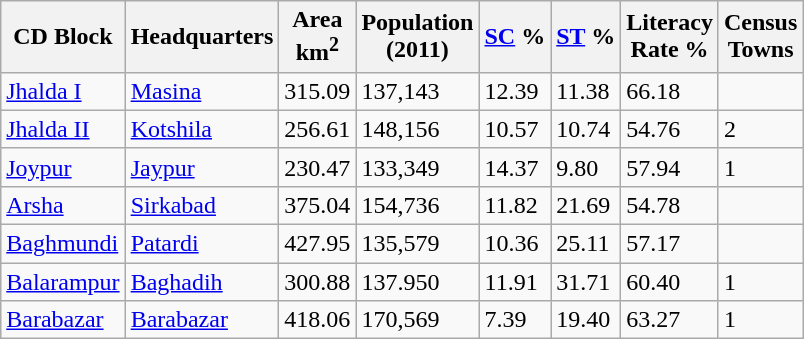<table class="wikitable sortable">
<tr>
<th>CD Block</th>
<th>Headquarters</th>
<th>Area<br>km<sup>2</sup></th>
<th>Population<br>(2011)</th>
<th><a href='#'>SC</a> %</th>
<th><a href='#'>ST</a> %</th>
<th>Literacy<br> Rate %</th>
<th>Census<br>Towns</th>
</tr>
<tr>
<td><a href='#'>Jhalda I</a></td>
<td><a href='#'>Masina</a></td>
<td>315.09</td>
<td>137,143</td>
<td>12.39</td>
<td>11.38</td>
<td>66.18</td>
<td></td>
</tr>
<tr>
<td><a href='#'>Jhalda II</a></td>
<td><a href='#'>Kotshila</a></td>
<td>256.61</td>
<td>148,156</td>
<td>10.57</td>
<td>10.74</td>
<td>54.76</td>
<td>2</td>
</tr>
<tr>
<td><a href='#'>Joypur</a></td>
<td><a href='#'>Jaypur</a></td>
<td>230.47</td>
<td>133,349</td>
<td>14.37</td>
<td>9.80</td>
<td>57.94</td>
<td>1</td>
</tr>
<tr>
<td><a href='#'>Arsha</a></td>
<td><a href='#'>Sirkabad</a></td>
<td>375.04</td>
<td>154,736</td>
<td>11.82</td>
<td>21.69</td>
<td>54.78</td>
<td></td>
</tr>
<tr>
<td><a href='#'>Baghmundi</a></td>
<td><a href='#'>Patardi</a></td>
<td>427.95</td>
<td>135,579</td>
<td>10.36</td>
<td>25.11</td>
<td>57.17</td>
<td></td>
</tr>
<tr>
<td><a href='#'>Balarampur</a></td>
<td><a href='#'>Baghadih</a></td>
<td>300.88</td>
<td>137.950</td>
<td>11.91</td>
<td>31.71</td>
<td>60.40</td>
<td>1</td>
</tr>
<tr>
<td><a href='#'>Barabazar</a></td>
<td><a href='#'>Barabazar</a></td>
<td>418.06</td>
<td>170,569</td>
<td>7.39</td>
<td>19.40</td>
<td>63.27</td>
<td>1</td>
</tr>
</table>
